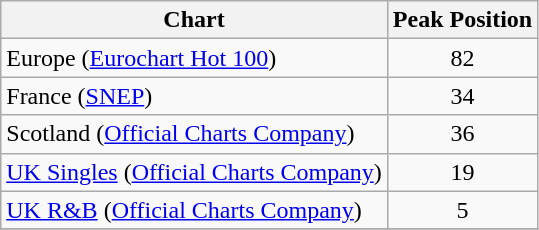<table class="wikitable">
<tr>
<th align="left">Chart</th>
<th align="left">Peak Position</th>
</tr>
<tr>
<td align="left">Europe (<a href='#'>Eurochart Hot 100</a>)</td>
<td align="center">82</td>
</tr>
<tr>
<td align="left">France (<a href='#'>SNEP</a>)</td>
<td align="center">34</td>
</tr>
<tr>
<td align="left">Scotland (<a href='#'>Official Charts Company</a>)</td>
<td align="center">36</td>
</tr>
<tr>
<td align="left"><a href='#'>UK Singles</a> (<a href='#'>Official Charts Company</a>)</td>
<td align="center">19</td>
</tr>
<tr>
<td align="left"><a href='#'>UK R&B</a> (<a href='#'>Official Charts Company</a>)</td>
<td align="center">5</td>
</tr>
<tr>
</tr>
</table>
